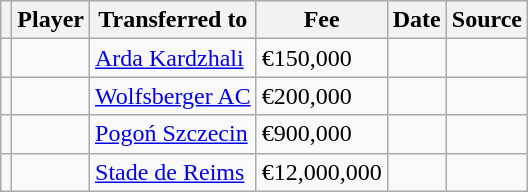<table class="wikitable plainrowheaders sortable">
<tr>
<th></th>
<th scope="col">Player</th>
<th>Transferred to</th>
<th style="width: 65px;">Fee</th>
<th scope="col">Date</th>
<th scope="col">Source</th>
</tr>
<tr>
<td align=center></td>
<td></td>
<td> <a href='#'>Arda Kardzhali</a></td>
<td>€150,000</td>
<td></td>
<td></td>
</tr>
<tr>
<td align=center></td>
<td></td>
<td> <a href='#'>Wolfsberger AC</a></td>
<td>€200,000</td>
<td></td>
<td></td>
</tr>
<tr>
<td align=center></td>
<td></td>
<td> <a href='#'>Pogoń Szczecin</a></td>
<td>€900,000</td>
<td></td>
<td></td>
</tr>
<tr>
<td align="center"></td>
<td></td>
<td> <a href='#'>Stade de Reims</a></td>
<td>€12,000,000</td>
<td></td>
<td></td>
</tr>
</table>
